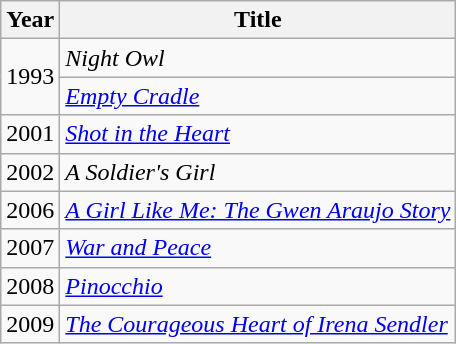<table class="wikitable">
<tr>
<th>Year</th>
<th>Title</th>
</tr>
<tr>
<td rowspan="2">1993</td>
<td><em>Night Owl</em></td>
</tr>
<tr>
<td><em><a href='#'>Empty Cradle</a></em></td>
</tr>
<tr>
<td>2001</td>
<td><em><a href='#'>Shot in the Heart</a></em></td>
</tr>
<tr>
<td>2002</td>
<td><em>A Soldier's Girl</em></td>
</tr>
<tr>
<td>2006</td>
<td><em><a href='#'>A Girl Like Me: The Gwen Araujo Story</a></em></td>
</tr>
<tr>
<td>2007</td>
<td><em><a href='#'>War and Peace</a></em></td>
</tr>
<tr>
<td>2008</td>
<td><em><a href='#'>Pinocchio</a></em></td>
</tr>
<tr>
<td>2009</td>
<td><em><a href='#'>The Courageous Heart of Irena Sendler</a></em></td>
</tr>
</table>
